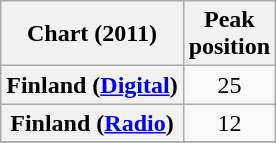<table class="wikitable sortable plainrowheaders">
<tr>
<th>Chart (2011)</th>
<th>Peak<br>position</th>
</tr>
<tr>
<th scope="row">Finland (<a href='#'>Digital</a>)</th>
<td style="text-align:center;">25</td>
</tr>
<tr>
<th scope="row">Finland (<a href='#'>Radio</a>)</th>
<td style="text-align:center;">12</td>
</tr>
<tr>
</tr>
</table>
